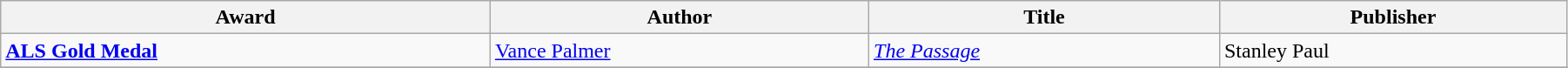<table class="wikitable" width=95%>
<tr>
<th>Award</th>
<th>Author</th>
<th>Title</th>
<th>Publisher</th>
</tr>
<tr>
<td><strong><a href='#'>ALS Gold Medal</a></strong></td>
<td><a href='#'>Vance Palmer</a></td>
<td><em><a href='#'>The Passage</a></em></td>
<td>Stanley Paul</td>
</tr>
<tr>
</tr>
</table>
